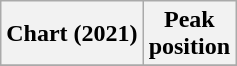<table class="wikitable plainrowheaders" style="text-align:center">
<tr>
<th scope="col">Chart (2021)</th>
<th scope="col">Peak<br>position</th>
</tr>
<tr>
</tr>
</table>
